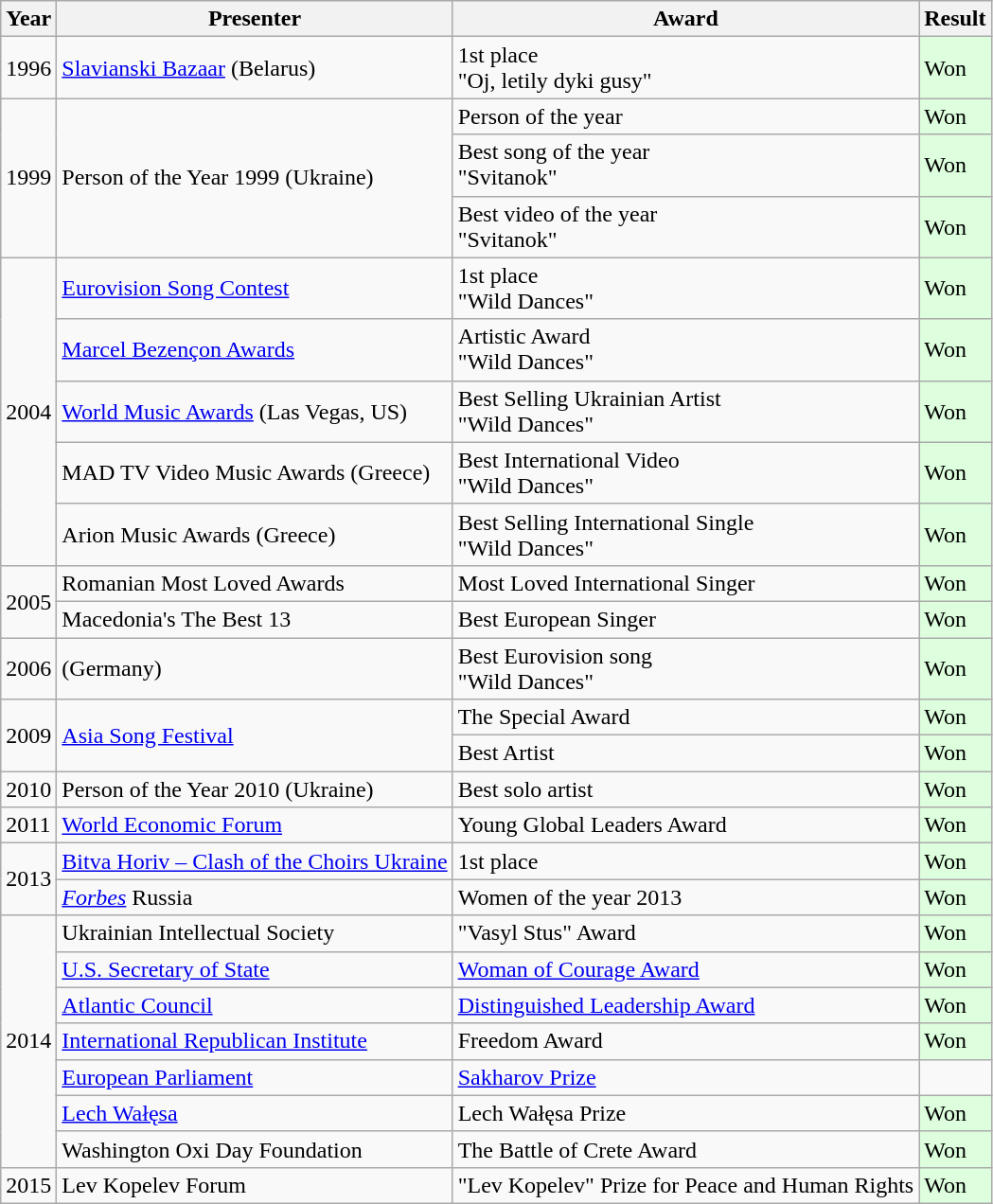<table class="wikitable">
<tr>
<th>Year</th>
<th>Presenter</th>
<th>Award</th>
<th>Result</th>
</tr>
<tr>
<td>1996</td>
<td><a href='#'>Slavianski Bazaar</a> (Belarus)</td>
<td>1st place<br>"Oj, letily dyki gusy"</td>
<td style="background:#dfd;">Won</td>
</tr>
<tr>
<td rowspan="3">1999</td>
<td rowspan="3">Person of the Year 1999 (Ukraine)</td>
<td>Person of the year</td>
<td style="background:#dfd;">Won</td>
</tr>
<tr>
<td>Best song of the year<br>"Svitanok"</td>
<td style="background:#dfd;">Won</td>
</tr>
<tr>
<td>Best video of the year<br>"Svitanok"</td>
<td style="background:#dfd;">Won</td>
</tr>
<tr>
<td rowspan="5">2004</td>
<td><a href='#'>Eurovision Song Contest</a></td>
<td>1st place<br>"Wild Dances"</td>
<td style="background:#dfd;">Won</td>
</tr>
<tr>
<td><a href='#'>Marcel Bezençon Awards</a></td>
<td>Artistic Award<br>"Wild Dances"</td>
<td style="background:#dfd;">Won</td>
</tr>
<tr>
<td><a href='#'>World Music Awards</a> (Las Vegas, US)</td>
<td>Best Selling Ukrainian Artist<br>"Wild Dances"</td>
<td style="background:#dfd;">Won</td>
</tr>
<tr>
<td>MAD TV Video Music Awards (Greece)</td>
<td>Best International Video<br>"Wild Dances"</td>
<td style="background:#dfd;">Won</td>
</tr>
<tr>
<td>Arion Music Awards (Greece)</td>
<td>Best Selling International Single<br>"Wild Dances"</td>
<td style="background:#dfd;">Won</td>
</tr>
<tr>
<td rowspan="2">2005</td>
<td>Romanian Most Loved Awards</td>
<td>Most Loved International Singer</td>
<td style="background:#dfd;">Won</td>
</tr>
<tr>
<td>Macedonia's The Best 13</td>
<td>Best European Singer</td>
<td style="background:#dfd;">Won</td>
</tr>
<tr>
<td>2006</td>
<td> (Germany)</td>
<td>Best Eurovision song<br>"Wild Dances"</td>
<td style="background:#dfd;">Won</td>
</tr>
<tr>
<td rowspan="2">2009</td>
<td rowspan="2"><a href='#'>Asia Song Festival</a></td>
<td>The Special Award</td>
<td style="background:#dfd;">Won</td>
</tr>
<tr>
<td>Best Artist</td>
<td style="background:#dfd;">Won</td>
</tr>
<tr>
<td>2010</td>
<td>Person of the Year 2010 (Ukraine)</td>
<td>Best solo artist</td>
<td style="background:#dfd;">Won</td>
</tr>
<tr>
<td>2011</td>
<td><a href='#'>World Economic Forum</a></td>
<td>Young Global Leaders Award</td>
<td style="background:#dfd;">Won</td>
</tr>
<tr>
<td rowspan="2">2013</td>
<td><a href='#'>Bitva Horiv – Clash of the Choirs Ukraine</a></td>
<td>1st place</td>
<td style="background:#dfd;">Won</td>
</tr>
<tr>
<td><em><a href='#'>Forbes</a></em> Russia</td>
<td>Women of the year 2013</td>
<td style="background:#dfd;">Won</td>
</tr>
<tr>
<td rowspan="7">2014</td>
<td>Ukrainian Intellectual Society</td>
<td>"Vasyl Stus" Award</td>
<td style="background:#dfd;">Won</td>
</tr>
<tr>
<td><a href='#'>U.S. Secretary of State</a></td>
<td><a href='#'>Woman of Courage Award</a></td>
<td style="background:#dfd;">Won</td>
</tr>
<tr>
<td><a href='#'>Atlantic Council</a></td>
<td><a href='#'>Distinguished Leadership Award</a></td>
<td style="background:#dfd;">Won</td>
</tr>
<tr>
<td><a href='#'>International Republican Institute</a></td>
<td>Freedom Award</td>
<td style="background:#dfd;">Won</td>
</tr>
<tr>
<td><a href='#'>European Parliament</a></td>
<td><a href='#'>Sakharov Prize</a></td>
<td></td>
</tr>
<tr>
<td><a href='#'>Lech Wałęsa</a></td>
<td>Lech Wałęsa Prize</td>
<td style="background:#dfd;">Won</td>
</tr>
<tr>
<td>Washington Oxi Day Foundation</td>
<td>The Battle of Crete Award</td>
<td style="background:#dfd;">Won</td>
</tr>
<tr>
<td>2015</td>
<td>Lev Kopelev Forum</td>
<td>"Lev Kopelev" Prize for Peace and Human Rights</td>
<td style="background:#dfd;">Won</td>
</tr>
</table>
